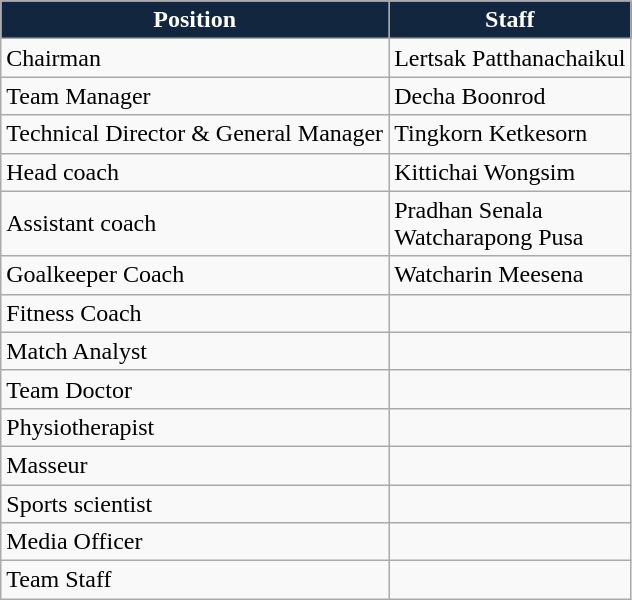<table class="wikitable">
<tr>
<th style="color:#FFFFFF;background:#132640">Position</th>
<th style="color:#FFFFFF;background:#132640">Staff</th>
</tr>
<tr>
<td>Chairman</td>
<td> Lertsak Patthanachaikul</td>
</tr>
<tr>
<td>Team Manager</td>
<td> Decha Boonrod</td>
</tr>
<tr>
<td>Technical Director & General Manager</td>
<td> Tingkorn Ketkesorn</td>
</tr>
<tr>
<td>Head coach</td>
<td> Kittichai Wongsim</td>
</tr>
<tr>
<td>Assistant coach</td>
<td> Pradhan Senala <br>  Watcharapong Pusa</td>
</tr>
<tr>
<td>Goalkeeper Coach</td>
<td> Watcharin Meesena</td>
</tr>
<tr>
<td>Fitness Coach</td>
<td></td>
</tr>
<tr>
<td>Match Analyst</td>
<td></td>
</tr>
<tr>
<td>Team Doctor</td>
<td></td>
</tr>
<tr>
<td>Physiotherapist</td>
<td></td>
</tr>
<tr>
<td>Masseur</td>
<td></td>
</tr>
<tr>
<td>Sports scientist</td>
<td></td>
</tr>
<tr>
<td>Media Officer</td>
<td></td>
</tr>
<tr>
<td>Team Staff</td>
<td></td>
</tr>
</table>
